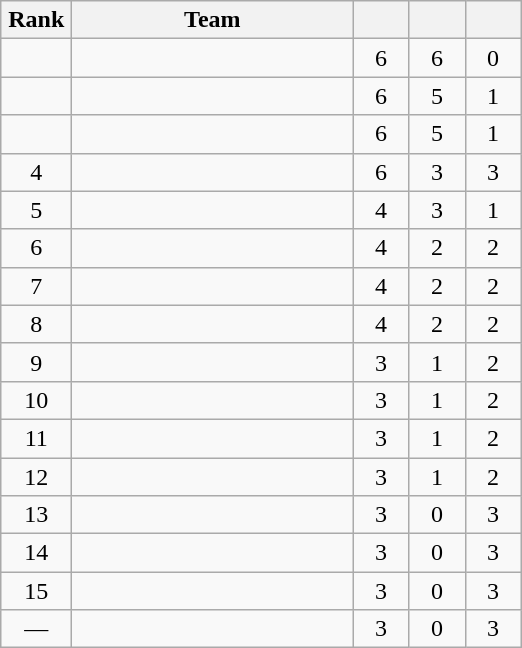<table class="wikitable" style="text-align: center;">
<tr>
<th width=40>Rank</th>
<th width=180>Team</th>
<th width=30></th>
<th width=30></th>
<th width=30></th>
</tr>
<tr>
<td></td>
<td align="left"></td>
<td>6</td>
<td>6</td>
<td>0</td>
</tr>
<tr>
<td></td>
<td align="left"></td>
<td>6</td>
<td>5</td>
<td>1</td>
</tr>
<tr>
<td></td>
<td align="left"></td>
<td>6</td>
<td>5</td>
<td>1</td>
</tr>
<tr>
<td>4</td>
<td align="left"></td>
<td>6</td>
<td>3</td>
<td>3</td>
</tr>
<tr>
<td>5</td>
<td align="left"></td>
<td>4</td>
<td>3</td>
<td>1</td>
</tr>
<tr>
<td>6</td>
<td align="left"></td>
<td>4</td>
<td>2</td>
<td>2</td>
</tr>
<tr>
<td>7</td>
<td align="left"></td>
<td>4</td>
<td>2</td>
<td>2</td>
</tr>
<tr>
<td>8</td>
<td align="left"></td>
<td>4</td>
<td>2</td>
<td>2</td>
</tr>
<tr>
<td>9</td>
<td align="left"></td>
<td>3</td>
<td>1</td>
<td>2</td>
</tr>
<tr>
<td>10</td>
<td align="left"></td>
<td>3</td>
<td>1</td>
<td>2</td>
</tr>
<tr>
<td>11</td>
<td align="left"></td>
<td>3</td>
<td>1</td>
<td>2</td>
</tr>
<tr>
<td>12</td>
<td align="left"></td>
<td>3</td>
<td>1</td>
<td>2</td>
</tr>
<tr>
<td>13</td>
<td align="left"></td>
<td>3</td>
<td>0</td>
<td>3</td>
</tr>
<tr>
<td>14</td>
<td align="left"></td>
<td>3</td>
<td>0</td>
<td>3</td>
</tr>
<tr>
<td>15</td>
<td align="left"></td>
<td>3</td>
<td>0</td>
<td>3</td>
</tr>
<tr>
<td>—</td>
<td align="left"></td>
<td>3</td>
<td>0</td>
<td>3</td>
</tr>
</table>
